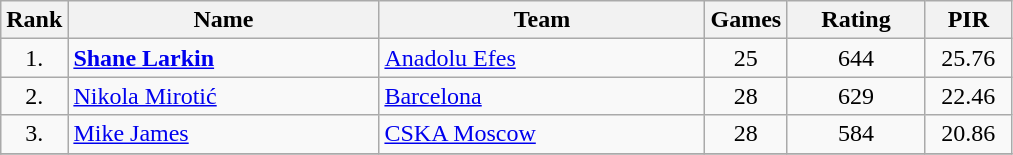<table class="wikitable" style="text-align: center">
<tr>
<th>Rank</th>
<th width=200>Name</th>
<th width=210>Team</th>
<th>Games</th>
<th width=85>Rating</th>
<th width=50>PIR</th>
</tr>
<tr>
<td>1.</td>
<td align="left"> <strong><a href='#'>Shane Larkin</a></strong></td>
<td align="left"> <a href='#'>Anadolu Efes</a></td>
<td>25</td>
<td>644</td>
<td>25.76</td>
</tr>
<tr>
<td>2.</td>
<td align="left"> <a href='#'>Nikola Mirotić</a></td>
<td align="left"> <a href='#'>Barcelona</a></td>
<td>28</td>
<td>629</td>
<td>22.46</td>
</tr>
<tr>
<td>3.</td>
<td align="left"> <a href='#'>Mike James</a></td>
<td align="left"> <a href='#'>CSKA Moscow</a></td>
<td>28</td>
<td>584</td>
<td>20.86</td>
</tr>
<tr>
</tr>
</table>
